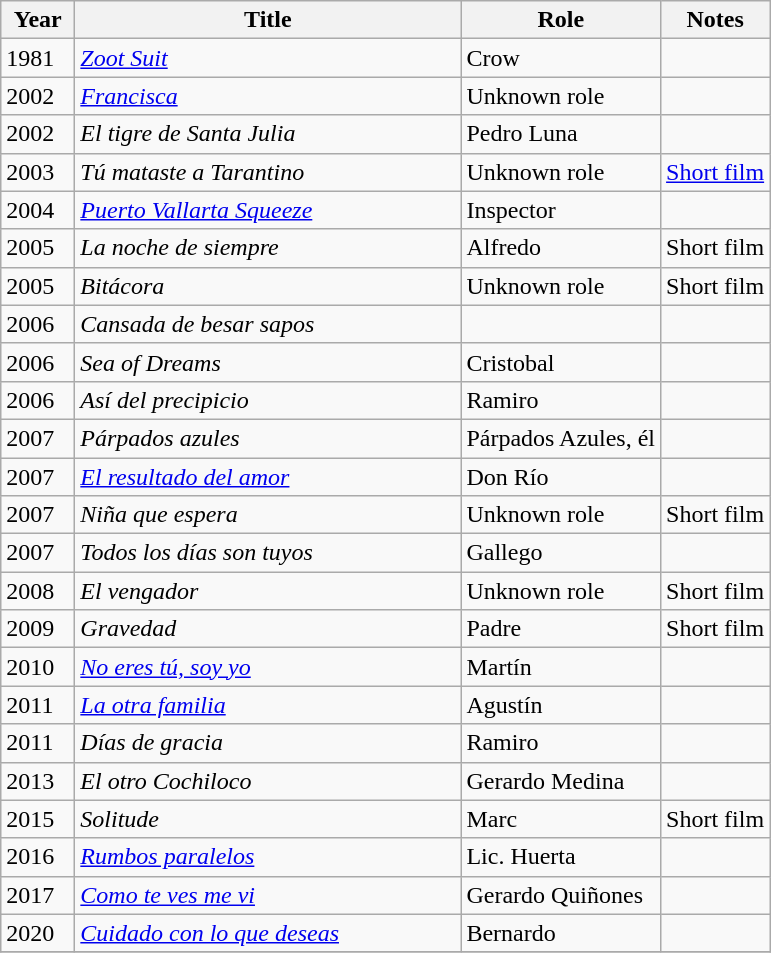<table class="wikitable sortable">
<tr>
<th width="42">Year</th>
<th width="250">Title</th>
<th>Role</th>
<th class="unsortable">Notes</th>
</tr>
<tr>
<td>1981</td>
<td><em><a href='#'>Zoot Suit</a></em></td>
<td>Crow</td>
<td></td>
</tr>
<tr>
<td>2002</td>
<td><em><a href='#'>Francisca</a></em></td>
<td>Unknown role</td>
<td></td>
</tr>
<tr>
<td>2002</td>
<td><em>El tigre de Santa Julia</em></td>
<td>Pedro Luna</td>
<td></td>
</tr>
<tr>
<td>2003</td>
<td><em>Tú mataste a Tarantino</em></td>
<td>Unknown role</td>
<td><a href='#'>Short film</a></td>
</tr>
<tr>
<td>2004</td>
<td><em><a href='#'>Puerto Vallarta Squeeze</a></em></td>
<td>Inspector</td>
<td></td>
</tr>
<tr>
<td>2005</td>
<td><em>La noche de siempre</em></td>
<td>Alfredo</td>
<td>Short film</td>
</tr>
<tr>
<td>2005</td>
<td><em>Bitácora</em></td>
<td>Unknown role</td>
<td>Short film</td>
</tr>
<tr>
<td>2006</td>
<td><em>Cansada de besar sapos</em></td>
<td></td>
<td></td>
</tr>
<tr>
<td>2006</td>
<td><em>Sea of Dreams</em></td>
<td>Cristobal</td>
<td></td>
</tr>
<tr>
<td>2006</td>
<td><em>Así del precipicio</em></td>
<td>Ramiro</td>
<td></td>
</tr>
<tr>
<td>2007</td>
<td><em>Párpados azules</em></td>
<td>Párpados Azules, él</td>
<td></td>
</tr>
<tr>
<td>2007</td>
<td><em><a href='#'>El resultado del amor</a></em></td>
<td>Don Río</td>
<td></td>
</tr>
<tr>
<td>2007</td>
<td><em>Niña que espera</em></td>
<td>Unknown role</td>
<td>Short film</td>
</tr>
<tr>
<td>2007</td>
<td><em>Todos los días son tuyos</em></td>
<td>Gallego</td>
<td></td>
</tr>
<tr>
<td>2008</td>
<td><em>El vengador</em></td>
<td>Unknown role</td>
<td>Short film</td>
</tr>
<tr>
<td>2009</td>
<td><em>Gravedad</em></td>
<td>Padre</td>
<td>Short film</td>
</tr>
<tr>
<td>2010</td>
<td><em><a href='#'>No eres tú, soy yo</a></em></td>
<td>Martín</td>
<td></td>
</tr>
<tr>
<td>2011</td>
<td><em><a href='#'>La otra familia</a></em></td>
<td>Agustín</td>
<td></td>
</tr>
<tr>
<td>2011</td>
<td><em>Días de gracia</em></td>
<td>Ramiro</td>
<td></td>
</tr>
<tr>
<td>2013</td>
<td><em>El otro Cochiloco</em></td>
<td>Gerardo Medina</td>
<td></td>
</tr>
<tr>
<td>2015</td>
<td><em>Solitude</em></td>
<td>Marc</td>
<td>Short film</td>
</tr>
<tr>
<td>2016</td>
<td><em><a href='#'>Rumbos paralelos</a></em></td>
<td>Lic. Huerta</td>
<td></td>
</tr>
<tr>
<td>2017</td>
<td><em><a href='#'>Como te ves me vi</a></em></td>
<td>Gerardo Quiñones</td>
<td></td>
</tr>
<tr>
<td>2020</td>
<td><em><a href='#'>Cuidado con lo que deseas</a></em></td>
<td>Bernardo</td>
<td></td>
</tr>
<tr>
</tr>
</table>
